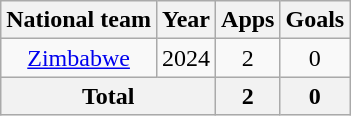<table class="wikitable" style="text-align: center;">
<tr>
<th>National team</th>
<th>Year</th>
<th>Apps</th>
<th>Goals</th>
</tr>
<tr>
<td rowspan=1><a href='#'>Zimbabwe</a></td>
<td>2024</td>
<td>2</td>
<td>0</td>
</tr>
<tr>
<th colspan="2">Total</th>
<th>2</th>
<th>0</th>
</tr>
</table>
